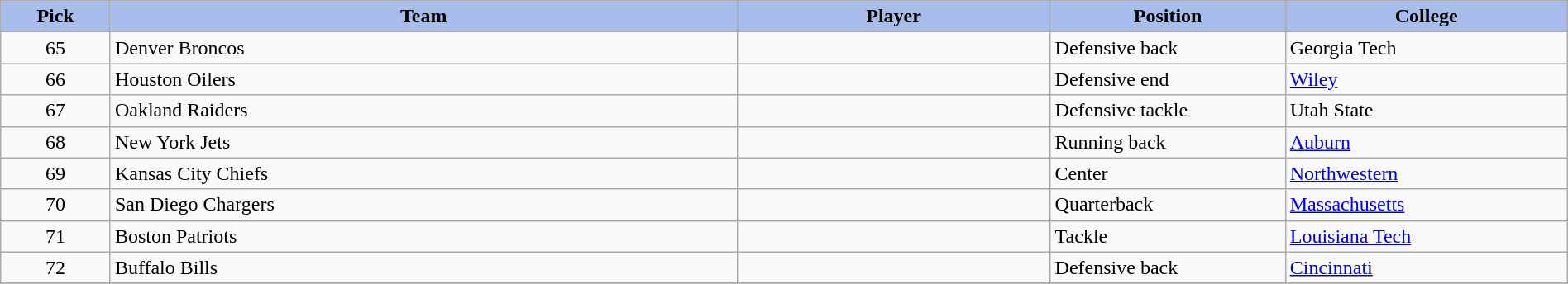<table class="wikitable sortable sortable" style="width: 100%">
<tr>
<th style="background:#A8BDEC;" width=7%>Pick</th>
<th style="background:#A8BDEC;" width=40%>Team</th>
<th style="background:#A8BDEC;" width=20%>Player</th>
<th style="background:#A8BDEC;" width=15%>Position</th>
<th style="background:#A8BDEC;" width=20%>College</th>
</tr>
<tr>
<td align=center>65</td>
<td>Denver Broncos</td>
<td></td>
<td>Defensive back</td>
<td>Georgia Tech</td>
</tr>
<tr>
<td align=center>66</td>
<td>Houston Oilers</td>
<td></td>
<td>Defensive end</td>
<td><a href='#'>Wiley</a></td>
</tr>
<tr>
<td align=center>67</td>
<td>Oakland Raiders</td>
<td></td>
<td>Defensive tackle</td>
<td>Utah State</td>
</tr>
<tr>
<td align=center>68</td>
<td>New York Jets</td>
<td></td>
<td>Running back</td>
<td><a href='#'>Auburn</a></td>
</tr>
<tr>
<td align=center>69</td>
<td>Kansas City Chiefs</td>
<td></td>
<td>Center</td>
<td><a href='#'>Northwestern</a></td>
</tr>
<tr>
<td align=center>70</td>
<td>San Diego Chargers</td>
<td></td>
<td>Quarterback</td>
<td><a href='#'>Massachusetts</a></td>
</tr>
<tr>
<td align=center>71</td>
<td>Boston Patriots</td>
<td></td>
<td>Tackle</td>
<td><a href='#'>Louisiana Tech</a></td>
</tr>
<tr>
<td align=center>72</td>
<td>Buffalo Bills</td>
<td></td>
<td>Defensive back</td>
<td><a href='#'>Cincinnati</a></td>
</tr>
<tr>
</tr>
</table>
